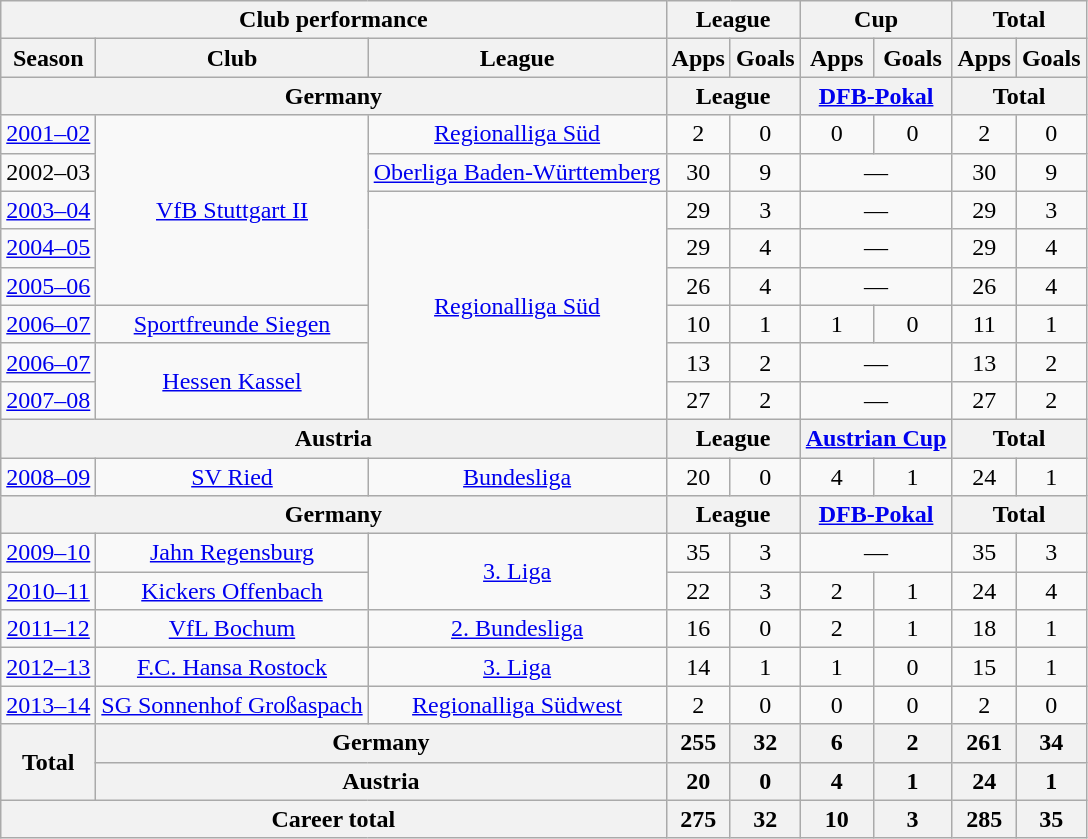<table class="wikitable" style="text-align:center">
<tr>
<th colspan=3>Club performance</th>
<th colspan=2>League</th>
<th colspan=2>Cup</th>
<th colspan=2>Total</th>
</tr>
<tr>
<th>Season</th>
<th>Club</th>
<th>League</th>
<th>Apps</th>
<th>Goals</th>
<th>Apps</th>
<th>Goals</th>
<th>Apps</th>
<th>Goals</th>
</tr>
<tr>
<th colspan=3>Germany</th>
<th colspan=2>League</th>
<th colspan=2><a href='#'>DFB-Pokal</a></th>
<th colspan=2>Total</th>
</tr>
<tr>
<td><a href='#'>2001–02</a></td>
<td rowspan="5"><a href='#'>VfB Stuttgart II</a></td>
<td><a href='#'>Regionalliga Süd</a></td>
<td>2</td>
<td>0</td>
<td>0</td>
<td>0</td>
<td>2</td>
<td>0</td>
</tr>
<tr>
<td>2002–03</td>
<td><a href='#'>Oberliga Baden-Württemberg</a></td>
<td>30</td>
<td>9</td>
<td colspan="2">—</td>
<td>30</td>
<td>9</td>
</tr>
<tr>
<td><a href='#'>2003–04</a></td>
<td rowspan="6"><a href='#'>Regionalliga Süd</a></td>
<td>29</td>
<td>3</td>
<td colspan="2">—</td>
<td>29</td>
<td>3</td>
</tr>
<tr>
<td><a href='#'>2004–05</a></td>
<td>29</td>
<td>4</td>
<td colspan="2">—</td>
<td>29</td>
<td>4</td>
</tr>
<tr>
<td><a href='#'>2005–06</a></td>
<td>26</td>
<td>4</td>
<td colspan="2">—</td>
<td>26</td>
<td>4</td>
</tr>
<tr>
<td><a href='#'>2006–07</a></td>
<td><a href='#'>Sportfreunde Siegen</a></td>
<td>10</td>
<td>1</td>
<td>1</td>
<td>0</td>
<td>11</td>
<td>1</td>
</tr>
<tr>
<td><a href='#'>2006–07</a></td>
<td rowspan="2"><a href='#'>Hessen Kassel</a></td>
<td>13</td>
<td>2</td>
<td colspan="2">—</td>
<td>13</td>
<td>2</td>
</tr>
<tr>
<td><a href='#'>2007–08</a></td>
<td>27</td>
<td>2</td>
<td colspan="2">—</td>
<td>27</td>
<td>2</td>
</tr>
<tr>
<th colspan=3>Austria</th>
<th colspan=2>League</th>
<th colspan=2><a href='#'>Austrian Cup</a></th>
<th colspan=2>Total</th>
</tr>
<tr>
<td><a href='#'>2008–09</a></td>
<td><a href='#'>SV Ried</a></td>
<td><a href='#'>Bundesliga</a></td>
<td>20</td>
<td>0</td>
<td>4</td>
<td>1</td>
<td>24</td>
<td>1</td>
</tr>
<tr>
<th colspan=3>Germany</th>
<th colspan=2>League</th>
<th colspan=2><a href='#'>DFB-Pokal</a></th>
<th colspan=2>Total</th>
</tr>
<tr>
<td><a href='#'>2009–10</a></td>
<td><a href='#'>Jahn Regensburg</a></td>
<td rowspan="2"><a href='#'>3. Liga</a></td>
<td>35</td>
<td>3</td>
<td colspan="2">—</td>
<td>35</td>
<td>3</td>
</tr>
<tr>
<td><a href='#'>2010–11</a></td>
<td><a href='#'>Kickers Offenbach</a></td>
<td>22</td>
<td>3</td>
<td>2</td>
<td>1</td>
<td>24</td>
<td>4</td>
</tr>
<tr>
<td><a href='#'>2011–12</a></td>
<td><a href='#'>VfL Bochum</a></td>
<td><a href='#'>2. Bundesliga</a></td>
<td>16</td>
<td>0</td>
<td>2</td>
<td>1</td>
<td>18</td>
<td>1</td>
</tr>
<tr>
<td><a href='#'>2012–13</a></td>
<td><a href='#'>F.C. Hansa Rostock</a></td>
<td><a href='#'>3. Liga</a></td>
<td>14</td>
<td>1</td>
<td>1</td>
<td>0</td>
<td>15</td>
<td>1</td>
</tr>
<tr>
<td><a href='#'>2013–14</a></td>
<td><a href='#'>SG Sonnenhof Großaspach</a></td>
<td><a href='#'>Regionalliga Südwest</a></td>
<td>2</td>
<td>0</td>
<td>0</td>
<td>0</td>
<td>2</td>
<td>0</td>
</tr>
<tr>
<th rowspan=2>Total</th>
<th colspan=2>Germany</th>
<th>255</th>
<th>32</th>
<th>6</th>
<th>2</th>
<th>261</th>
<th>34</th>
</tr>
<tr>
<th colspan=2>Austria</th>
<th>20</th>
<th>0</th>
<th>4</th>
<th>1</th>
<th>24</th>
<th>1</th>
</tr>
<tr>
<th colspan=3>Career total</th>
<th>275</th>
<th>32</th>
<th>10</th>
<th>3</th>
<th>285</th>
<th>35</th>
</tr>
</table>
